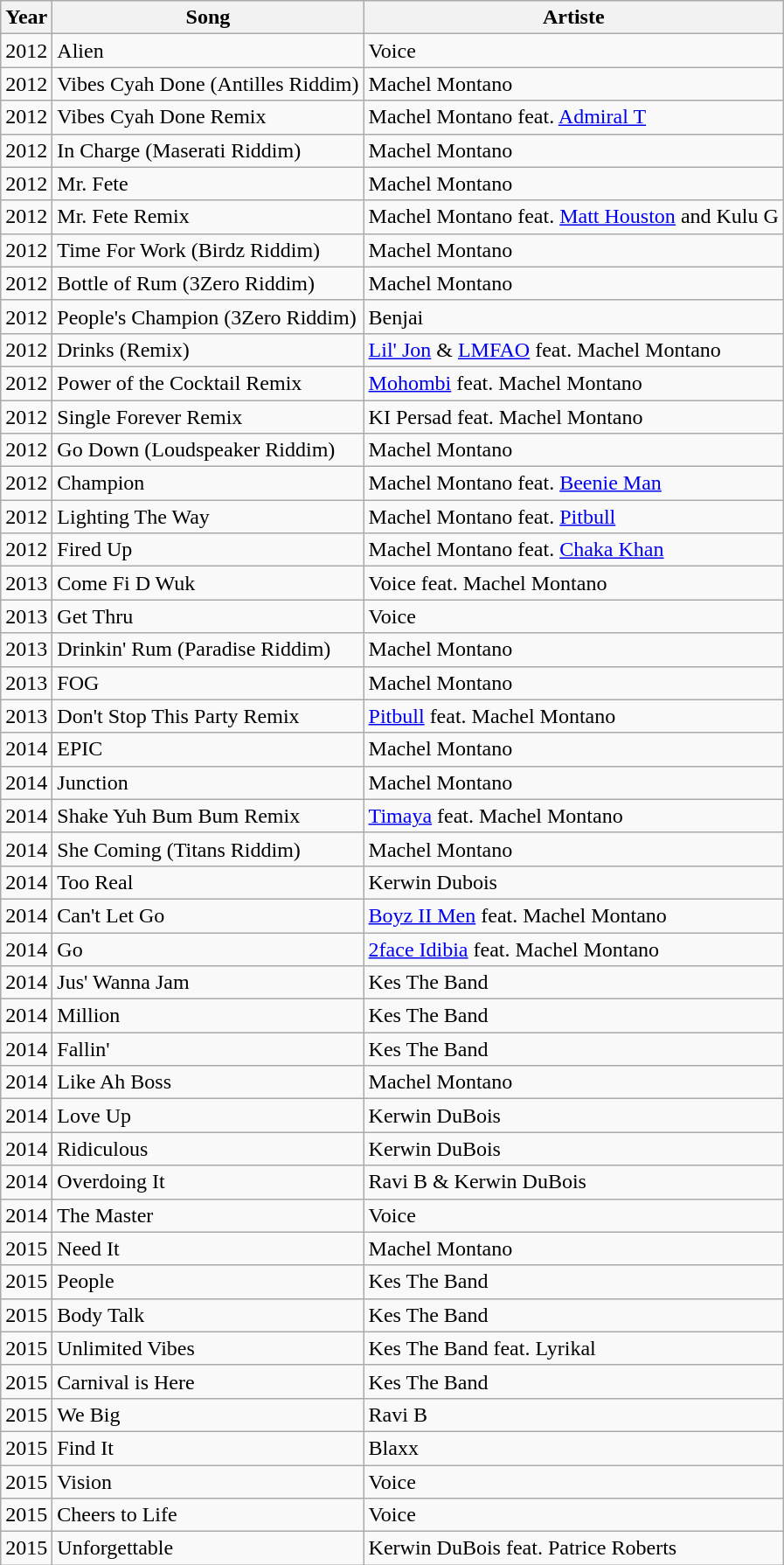<table class="wikitable">
<tr>
<th>Year</th>
<th>Song</th>
<th>Artiste</th>
</tr>
<tr>
<td>2012</td>
<td>Alien</td>
<td>Voice</td>
</tr>
<tr>
<td>2012</td>
<td>Vibes Cyah Done (Antilles Riddim)</td>
<td>Machel Montano</td>
</tr>
<tr>
<td>2012</td>
<td>Vibes Cyah Done Remix</td>
<td>Machel Montano feat. <a href='#'>Admiral T</a></td>
</tr>
<tr>
<td>2012</td>
<td>In Charge (Maserati Riddim)</td>
<td>Machel Montano</td>
</tr>
<tr>
<td>2012</td>
<td>Mr. Fete</td>
<td>Machel Montano</td>
</tr>
<tr>
<td>2012</td>
<td>Mr. Fete Remix</td>
<td>Machel Montano feat. <a href='#'>Matt Houston</a> and Kulu G</td>
</tr>
<tr>
<td>2012</td>
<td>Time For Work (Birdz Riddim)</td>
<td>Machel Montano</td>
</tr>
<tr>
<td>2012</td>
<td>Bottle of Rum (3Zero Riddim)</td>
<td>Machel Montano</td>
</tr>
<tr>
<td>2012</td>
<td>People's Champion (3Zero Riddim)</td>
<td>Benjai</td>
</tr>
<tr>
<td>2012</td>
<td>Drinks (Remix)</td>
<td><a href='#'>Lil' Jon</a> & <a href='#'>LMFAO</a> feat. Machel Montano</td>
</tr>
<tr>
<td>2012</td>
<td>Power of the Cocktail Remix</td>
<td><a href='#'>Mohombi</a> feat. Machel Montano</td>
</tr>
<tr>
<td>2012</td>
<td>Single Forever Remix</td>
<td>KI Persad feat. Machel Montano</td>
</tr>
<tr>
<td>2012</td>
<td>Go Down (Loudspeaker Riddim)</td>
<td>Machel Montano</td>
</tr>
<tr>
<td>2012</td>
<td>Champion</td>
<td>Machel Montano feat. <a href='#'>Beenie Man</a></td>
</tr>
<tr>
<td>2012</td>
<td>Lighting The Way</td>
<td>Machel Montano feat. <a href='#'>Pitbull</a></td>
</tr>
<tr>
<td>2012</td>
<td>Fired Up</td>
<td>Machel Montano feat. <a href='#'>Chaka Khan</a></td>
</tr>
<tr>
<td>2013</td>
<td>Come Fi D Wuk</td>
<td>Voice feat. Machel Montano</td>
</tr>
<tr>
<td>2013</td>
<td>Get Thru</td>
<td>Voice</td>
</tr>
<tr>
<td>2013</td>
<td>Drinkin' Rum (Paradise Riddim)</td>
<td>Machel Montano</td>
</tr>
<tr>
<td>2013</td>
<td>FOG</td>
<td>Machel Montano</td>
</tr>
<tr>
<td>2013</td>
<td>Don't Stop This Party Remix</td>
<td><a href='#'>Pitbull</a> feat. Machel Montano</td>
</tr>
<tr>
<td>2014</td>
<td>EPIC</td>
<td>Machel Montano</td>
</tr>
<tr>
<td>2014</td>
<td>Junction</td>
<td>Machel Montano</td>
</tr>
<tr>
<td>2014</td>
<td>Shake Yuh Bum Bum Remix</td>
<td><a href='#'>Timaya</a> feat. Machel Montano</td>
</tr>
<tr>
<td>2014</td>
<td>She Coming (Titans Riddim)</td>
<td>Machel Montano</td>
</tr>
<tr>
<td>2014</td>
<td>Too Real</td>
<td>Kerwin Dubois</td>
</tr>
<tr>
<td>2014</td>
<td>Can't Let Go</td>
<td><a href='#'>Boyz II Men</a> feat. Machel Montano</td>
</tr>
<tr>
<td>2014</td>
<td>Go</td>
<td><a href='#'>2face Idibia</a> feat. Machel Montano</td>
</tr>
<tr>
<td>2014</td>
<td>Jus' Wanna Jam</td>
<td>Kes The Band</td>
</tr>
<tr>
<td>2014</td>
<td>Million</td>
<td>Kes The Band</td>
</tr>
<tr>
<td>2014</td>
<td>Fallin'</td>
<td>Kes The Band</td>
</tr>
<tr>
<td>2014</td>
<td>Like Ah Boss</td>
<td>Machel Montano</td>
</tr>
<tr>
<td>2014</td>
<td>Love Up</td>
<td>Kerwin DuBois</td>
</tr>
<tr>
<td>2014</td>
<td>Ridiculous</td>
<td>Kerwin DuBois</td>
</tr>
<tr>
<td>2014</td>
<td>Overdoing It</td>
<td>Ravi B & Kerwin DuBois</td>
</tr>
<tr>
<td>2014</td>
<td>The Master</td>
<td>Voice</td>
</tr>
<tr>
<td>2015</td>
<td>Need It</td>
<td>Machel Montano</td>
</tr>
<tr>
<td>2015</td>
<td>People</td>
<td>Kes The Band</td>
</tr>
<tr>
<td>2015</td>
<td>Body Talk</td>
<td>Kes The Band</td>
</tr>
<tr>
<td>2015</td>
<td>Unlimited Vibes</td>
<td>Kes The Band feat. Lyrikal</td>
</tr>
<tr>
<td>2015</td>
<td>Carnival is Here</td>
<td>Kes The Band</td>
</tr>
<tr>
<td>2015</td>
<td>We Big</td>
<td>Ravi B</td>
</tr>
<tr>
<td>2015</td>
<td>Find It</td>
<td>Blaxx</td>
</tr>
<tr>
<td>2015</td>
<td>Vision</td>
<td>Voice</td>
</tr>
<tr>
<td>2015</td>
<td>Cheers to Life</td>
<td>Voice</td>
</tr>
<tr>
<td>2015</td>
<td>Unforgettable</td>
<td>Kerwin DuBois feat. Patrice Roberts</td>
</tr>
</table>
